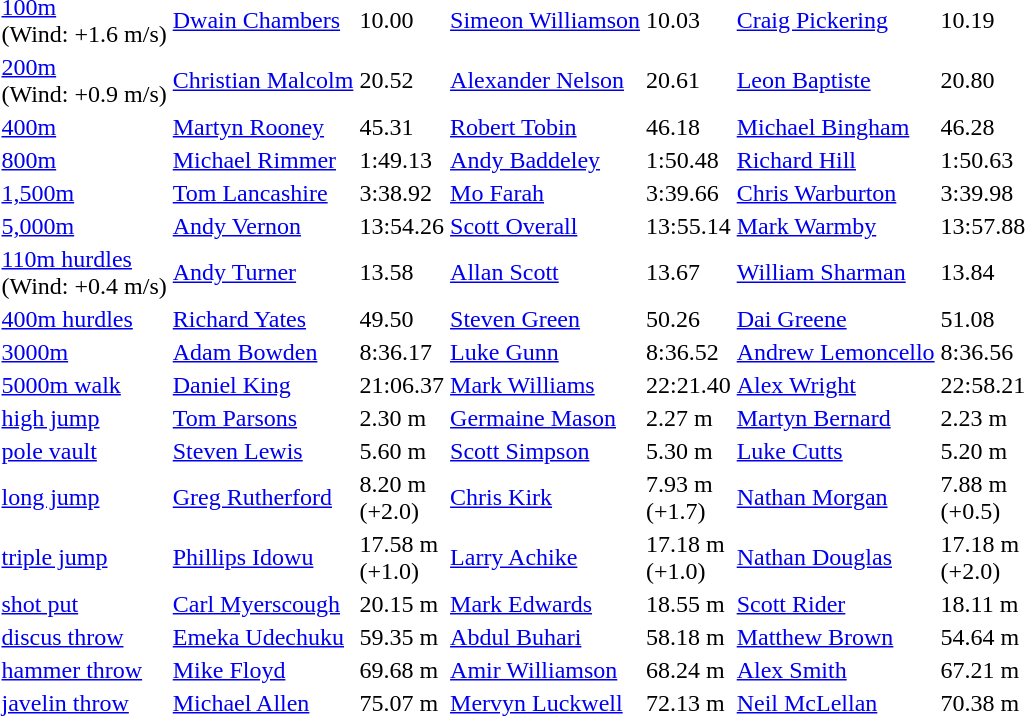<table>
<tr>
<td><a href='#'>100m</a><br>(Wind: +1.6 m/s)</td>
<td><a href='#'>Dwain Chambers</a></td>
<td>10.00</td>
<td><a href='#'>Simeon Williamson</a></td>
<td>10.03</td>
<td><a href='#'>Craig Pickering</a></td>
<td>10.19</td>
</tr>
<tr>
<td><a href='#'>200m</a><br>(Wind: +0.9 m/s)</td>
<td> <a href='#'>Christian Malcolm</a></td>
<td>20.52</td>
<td><a href='#'>Alexander Nelson</a></td>
<td>20.61</td>
<td><a href='#'>Leon Baptiste</a></td>
<td>20.80</td>
</tr>
<tr>
<td><a href='#'>400m</a></td>
<td><a href='#'>Martyn Rooney</a></td>
<td>45.31</td>
<td><a href='#'>Robert Tobin</a></td>
<td>46.18</td>
<td><a href='#'>Michael Bingham</a></td>
<td>46.28</td>
</tr>
<tr>
<td><a href='#'>800m</a></td>
<td><a href='#'>Michael Rimmer</a></td>
<td>1:49.13</td>
<td><a href='#'>Andy Baddeley</a></td>
<td>1:50.48</td>
<td><a href='#'>Richard Hill</a></td>
<td>1:50.63</td>
</tr>
<tr>
<td><a href='#'>1,500m</a></td>
<td><a href='#'>Tom Lancashire</a></td>
<td>3:38.92</td>
<td><a href='#'>Mo Farah</a></td>
<td>3:39.66</td>
<td><a href='#'>Chris Warburton</a></td>
<td>3:39.98</td>
</tr>
<tr>
<td><a href='#'>5,000m</a></td>
<td><a href='#'>Andy Vernon</a></td>
<td>13:54.26</td>
<td><a href='#'>Scott Overall</a></td>
<td>13:55.14</td>
<td><a href='#'>Mark Warmby</a></td>
<td>13:57.88</td>
</tr>
<tr>
<td><a href='#'>110m hurdles</a><br>(Wind: +0.4 m/s)</td>
<td><a href='#'>Andy Turner</a></td>
<td>13.58</td>
<td> <a href='#'>Allan Scott</a></td>
<td>13.67</td>
<td><a href='#'>William Sharman</a></td>
<td>13.84</td>
</tr>
<tr>
<td><a href='#'>400m hurdles</a></td>
<td><a href='#'>Richard Yates</a></td>
<td>49.50</td>
<td><a href='#'>Steven Green</a></td>
<td>50.26</td>
<td> <a href='#'>Dai Greene</a></td>
<td>51.08</td>
</tr>
<tr>
<td><a href='#'>3000m </a></td>
<td><a href='#'>Adam Bowden</a></td>
<td>8:36.17</td>
<td><a href='#'>Luke Gunn</a></td>
<td>8:36.52</td>
<td><a href='#'>Andrew Lemoncello</a></td>
<td>8:36.56</td>
</tr>
<tr>
<td><a href='#'>5000m walk</a></td>
<td><a href='#'>Daniel King</a></td>
<td>21:06.37</td>
<td><a href='#'>Mark Williams</a></td>
<td>22:21.40</td>
<td><a href='#'>Alex Wright</a></td>
<td>22:58.21</td>
</tr>
<tr>
<td><a href='#'>high jump</a></td>
<td><a href='#'>Tom Parsons</a></td>
<td>2.30 m</td>
<td><a href='#'>Germaine Mason</a></td>
<td>2.27 m</td>
<td><a href='#'>Martyn Bernard</a></td>
<td>2.23 m</td>
</tr>
<tr>
<td><a href='#'>pole vault</a></td>
<td><a href='#'>Steven Lewis</a></td>
<td>5.60 m</td>
<td><a href='#'>Scott Simpson</a></td>
<td>5.30 m</td>
<td><a href='#'>Luke Cutts</a></td>
<td>5.20 m</td>
</tr>
<tr>
<td><a href='#'>long jump</a></td>
<td><a href='#'>Greg Rutherford</a></td>
<td>8.20 m<br>(+2.0)</td>
<td><a href='#'>Chris Kirk</a></td>
<td>7.93 m<br>(+1.7)</td>
<td><a href='#'>Nathan Morgan</a></td>
<td>7.88 m<br>(+0.5)</td>
</tr>
<tr>
<td><a href='#'>triple jump</a></td>
<td><a href='#'>Phillips Idowu</a></td>
<td>17.58 m<br>(+1.0)</td>
<td><a href='#'>Larry Achike</a></td>
<td>17.18 m<br>(+1.0)</td>
<td><a href='#'>Nathan Douglas</a></td>
<td>17.18 m<br>(+2.0)</td>
</tr>
<tr>
<td><a href='#'>shot put</a></td>
<td><a href='#'>Carl Myerscough</a></td>
<td>20.15 m</td>
<td><a href='#'>Mark Edwards</a></td>
<td>18.55 m</td>
<td><a href='#'>Scott Rider</a></td>
<td>18.11 m</td>
</tr>
<tr>
<td><a href='#'>discus throw</a></td>
<td><a href='#'>Emeka Udechuku</a></td>
<td>59.35 m</td>
<td><a href='#'>Abdul Buhari</a></td>
<td>58.18 m</td>
<td><a href='#'>Matthew Brown</a></td>
<td>54.64 m</td>
</tr>
<tr>
<td><a href='#'>hammer throw</a></td>
<td><a href='#'>Mike Floyd</a></td>
<td>69.68 m</td>
<td><a href='#'>Amir Williamson</a></td>
<td>68.24 m</td>
<td><a href='#'>Alex Smith</a></td>
<td>67.21 m</td>
</tr>
<tr>
<td><a href='#'>javelin throw</a></td>
<td> <a href='#'>Michael Allen</a></td>
<td>75.07 m</td>
<td><a href='#'>Mervyn Luckwell</a></td>
<td>72.13 m</td>
<td><a href='#'>Neil McLellan</a></td>
<td>70.38 m</td>
</tr>
</table>
